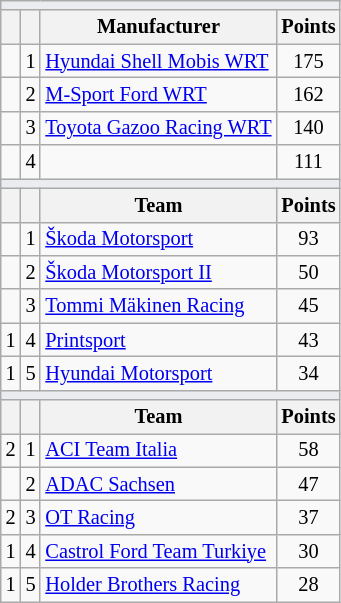<table class="wikitable" style="font-size: 85%;">
<tr>
<td style="background-color:#EAECF0; text-align:center" colspan="4"></td>
</tr>
<tr>
<th></th>
<th></th>
<th>Manufacturer</th>
<th>Points</th>
</tr>
<tr>
<td align="left"></td>
<td align="center">1</td>
<td> <a href='#'>Hyundai Shell Mobis WRT</a></td>
<td align="center">175</td>
</tr>
<tr>
<td align="left"></td>
<td align="center">2</td>
<td> <a href='#'>M-Sport Ford WRT</a></td>
<td align="center">162</td>
</tr>
<tr>
<td align="left"></td>
<td align="center">3</td>
<td> <a href='#'>Toyota Gazoo Racing WRT</a></td>
<td align="center">140</td>
</tr>
<tr>
<td align="left"></td>
<td align="center">4</td>
<td></td>
<td align="center">111</td>
</tr>
<tr>
<td style="background-color:#EAECF0; text-align:center" colspan="4"></td>
</tr>
<tr>
<th></th>
<th></th>
<th>Team</th>
<th>Points</th>
</tr>
<tr>
<td align="left"></td>
<td align="center">1</td>
<td> <a href='#'>Škoda Motorsport</a></td>
<td align="center">93</td>
</tr>
<tr>
<td align="left"></td>
<td align="center">2</td>
<td> <a href='#'>Škoda Motorsport II</a></td>
<td align="center">50</td>
</tr>
<tr>
<td align="left"></td>
<td align="center">3</td>
<td> <a href='#'>Tommi Mäkinen Racing</a></td>
<td align="center">45</td>
</tr>
<tr>
<td align="left"> 1</td>
<td align="center">4</td>
<td> <a href='#'>Printsport</a></td>
<td align="center">43</td>
</tr>
<tr>
<td align="left"> 1</td>
<td align="center">5</td>
<td> <a href='#'>Hyundai Motorsport</a></td>
<td align="center">34</td>
</tr>
<tr>
<td style="background-color:#EAECF0; text-align:center" colspan="4"></td>
</tr>
<tr>
<th></th>
<th></th>
<th>Team</th>
<th>Points</th>
</tr>
<tr>
<td align="left"> 2</td>
<td align="center">1</td>
<td> <a href='#'>ACI Team Italia</a></td>
<td align="center">58</td>
</tr>
<tr>
<td align="left"></td>
<td align="center">2</td>
<td> <a href='#'>ADAC Sachsen</a></td>
<td align="center">47</td>
</tr>
<tr>
<td align="left"> 2</td>
<td align="center">3</td>
<td> <a href='#'>OT Racing</a></td>
<td align="center">37</td>
</tr>
<tr>
<td align="left"> 1</td>
<td align="center">4</td>
<td> <a href='#'>Castrol Ford Team Turkiye</a></td>
<td align="center">30</td>
</tr>
<tr>
<td align="left"> 1</td>
<td align="center">5</td>
<td> <a href='#'>Holder Brothers Racing</a></td>
<td align="center">28</td>
</tr>
</table>
